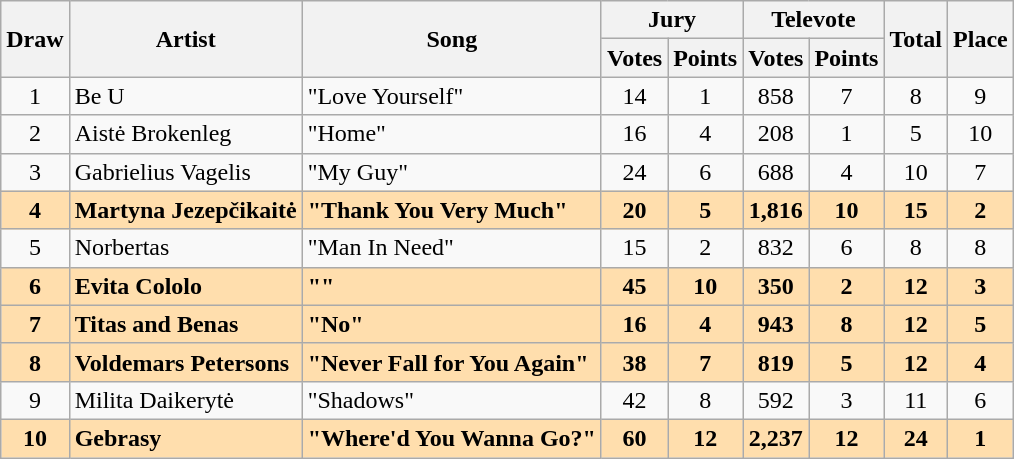<table class="sortable wikitable" style="margin: 1em auto 1em auto; text-align:center;">
<tr>
<th rowspan="2">Draw</th>
<th rowspan="2">Artist</th>
<th rowspan="2">Song</th>
<th colspan="2">Jury</th>
<th colspan="2">Televote</th>
<th rowspan="2">Total</th>
<th rowspan="2">Place</th>
</tr>
<tr>
<th>Votes</th>
<th>Points</th>
<th>Votes</th>
<th>Points</th>
</tr>
<tr>
<td>1</td>
<td align="left">Be U</td>
<td align="left">"Love Yourself"</td>
<td>14</td>
<td>1</td>
<td>858</td>
<td>7</td>
<td>8</td>
<td>9</td>
</tr>
<tr>
<td>2</td>
<td align="left">Aistė Brokenleg</td>
<td align="left">"Home"</td>
<td>16</td>
<td>4</td>
<td>208</td>
<td>1</td>
<td>5</td>
<td>10</td>
</tr>
<tr>
<td>3</td>
<td align="left">Gabrielius Vagelis</td>
<td align="left">"My Guy"</td>
<td>24</td>
<td>6</td>
<td>688</td>
<td>4</td>
<td>10</td>
<td>7</td>
</tr>
<tr style="font-weight:bold; background:#FFDEAD;">
<td>4</td>
<td align="left">Martyna Jezepčikaitė</td>
<td align="left">"Thank You Very Much"</td>
<td>20</td>
<td>5</td>
<td>1,816</td>
<td>10</td>
<td>15</td>
<td>2</td>
</tr>
<tr>
<td>5</td>
<td align="left">Norbertas</td>
<td align="left">"Man In Need"</td>
<td>15</td>
<td>2</td>
<td>832</td>
<td>6</td>
<td>8</td>
<td>8</td>
</tr>
<tr style="font-weight:bold; background:#FFDEAD;">
<td>6</td>
<td align="left">Evita Cololo</td>
<td align="left">""</td>
<td>45</td>
<td>10</td>
<td>350</td>
<td>2</td>
<td>12</td>
<td>3</td>
</tr>
<tr style="font-weight:bold; background:#FFDEAD;">
<td>7</td>
<td align="left">Titas and Benas</td>
<td align="left">"No"</td>
<td>16</td>
<td>4</td>
<td>943</td>
<td>8</td>
<td>12</td>
<td>5</td>
</tr>
<tr style="font-weight:bold; background:#FFDEAD;">
<td>8</td>
<td align="left">Voldemars Petersons</td>
<td align="left">"Never Fall for You Again"</td>
<td>38</td>
<td>7</td>
<td>819</td>
<td>5</td>
<td>12</td>
<td>4</td>
</tr>
<tr>
<td>9</td>
<td align="left">Milita Daikerytė</td>
<td align="left">"Shadows"</td>
<td>42</td>
<td>8</td>
<td>592</td>
<td>3</td>
<td>11</td>
<td>6</td>
</tr>
<tr style="font-weight:bold; background:#FFDEAD;">
<td>10</td>
<td align="left">Gebrasy</td>
<td align="left">"Where'd You Wanna Go?"</td>
<td>60</td>
<td>12</td>
<td>2,237</td>
<td>12</td>
<td>24</td>
<td>1</td>
</tr>
</table>
